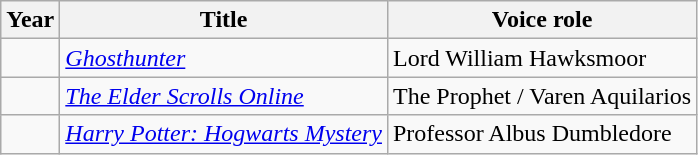<table class="wikitable sortable">
<tr>
<th>Year</th>
<th>Title</th>
<th>Voice role</th>
</tr>
<tr>
<td></td>
<td><em><a href='#'>Ghosthunter</a></em></td>
<td>Lord William Hawksmoor</td>
</tr>
<tr>
<td></td>
<td><em><a href='#'>The Elder Scrolls Online</a></em></td>
<td>The Prophet / Varen Aquilarios</td>
</tr>
<tr>
<td></td>
<td><em><a href='#'>Harry Potter: Hogwarts Mystery</a></em></td>
<td>Professor Albus Dumbledore</td>
</tr>
</table>
